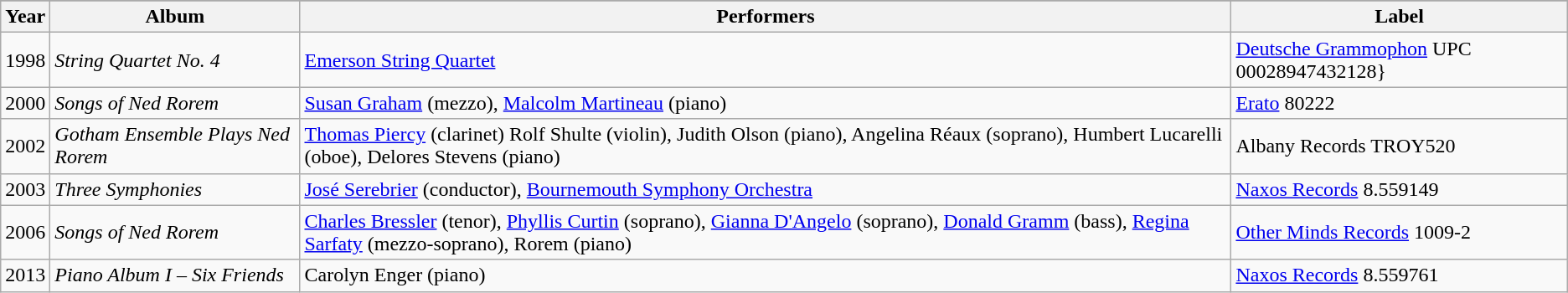<table class = "wikitable sortable plainrowheaders">
<tr>
</tr>
<tr>
<th scope="col">Year</th>
<th scope="col">Album</th>
<th scope="col" class="unsortable">Performers</th>
<th scope="col">Label</th>
</tr>
<tr>
<td>1998</td>
<td><em>String Quartet No. 4</em></td>
<td><a href='#'>Emerson String Quartet</a></td>
<td><a href='#'>Deutsche Grammophon</a> UPC 00028947432128}</td>
</tr>
<tr>
<td>2000</td>
<td><em>Songs of Ned Rorem</em></td>
<td><a href='#'>Susan Graham</a> (mezzo), <a href='#'>Malcolm Martineau</a> (piano)</td>
<td><a href='#'>Erato</a> 80222</td>
</tr>
<tr>
<td>2002</td>
<td><em>Gotham Ensemble Plays Ned Rorem</em></td>
<td><a href='#'>Thomas Piercy</a> (clarinet) Rolf Shulte (violin), Judith Olson (piano), Angelina Réaux (soprano), Humbert Lucarelli (oboe), Delores Stevens (piano)</td>
<td>Albany Records TROY520</td>
</tr>
<tr>
<td>2003</td>
<td><em>Three Symphonies</em></td>
<td><a href='#'>José Serebrier</a> (conductor), <a href='#'>Bournemouth Symphony Orchestra</a></td>
<td><a href='#'>Naxos Records</a> 8.559149</td>
</tr>
<tr>
<td>2006</td>
<td><em>Songs of Ned Rorem</em></td>
<td><a href='#'>Charles Bressler</a> (tenor), <a href='#'>Phyllis Curtin</a> (soprano), <a href='#'>Gianna D'Angelo</a> (soprano), <a href='#'>Donald Gramm</a> (bass), <a href='#'>Regina Sarfaty</a> (mezzo-soprano), Rorem (piano)</td>
<td><a href='#'>Other Minds Records</a> 1009-2</td>
</tr>
<tr>
<td>2013</td>
<td><em>Piano Album I – Six Friends</em></td>
<td>Carolyn Enger (piano)</td>
<td><a href='#'>Naxos Records</a> 8.559761</td>
</tr>
</table>
